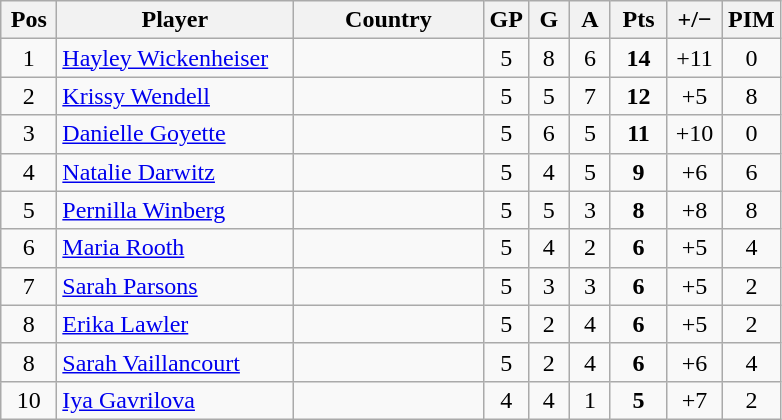<table class="wikitable sortable" style="text-align: center;">
<tr>
<th width=30>Pos</th>
<th width=150>Player</th>
<th width=120>Country</th>
<th width=20>GP</th>
<th width=20>G</th>
<th width=20>A</th>
<th width=30>Pts</th>
<th width=30>+/−</th>
<th width=30>PIM</th>
</tr>
<tr>
<td>1</td>
<td align=left><a href='#'>Hayley Wickenheiser</a></td>
<td align=left></td>
<td>5</td>
<td>8</td>
<td>6</td>
<td><strong>14</strong></td>
<td>+11</td>
<td>0</td>
</tr>
<tr>
<td>2</td>
<td align=left><a href='#'>Krissy Wendell</a></td>
<td align=left></td>
<td>5</td>
<td>5</td>
<td>7</td>
<td><strong>12</strong></td>
<td>+5</td>
<td>8</td>
</tr>
<tr>
<td>3</td>
<td align=left><a href='#'>Danielle Goyette</a></td>
<td align=left></td>
<td>5</td>
<td>6</td>
<td>5</td>
<td><strong>11</strong></td>
<td>+10</td>
<td>0</td>
</tr>
<tr>
<td>4</td>
<td align=left><a href='#'>Natalie Darwitz</a></td>
<td align=left></td>
<td>5</td>
<td>4</td>
<td>5</td>
<td><strong>9</strong></td>
<td>+6</td>
<td>6</td>
</tr>
<tr>
<td>5</td>
<td align=left><a href='#'>Pernilla Winberg</a></td>
<td align=left></td>
<td>5</td>
<td>5</td>
<td>3</td>
<td><strong>8</strong></td>
<td>+8</td>
<td>8</td>
</tr>
<tr>
<td>6</td>
<td align=left><a href='#'>Maria Rooth</a></td>
<td align=left></td>
<td>5</td>
<td>4</td>
<td>2</td>
<td><strong>6</strong></td>
<td>+5</td>
<td>4</td>
</tr>
<tr>
<td>7</td>
<td align=left><a href='#'>Sarah Parsons</a></td>
<td align=left></td>
<td>5</td>
<td>3</td>
<td>3</td>
<td><strong>6</strong></td>
<td>+5</td>
<td>2</td>
</tr>
<tr>
<td>8</td>
<td align=left><a href='#'>Erika Lawler</a></td>
<td align=left></td>
<td>5</td>
<td>2</td>
<td>4</td>
<td><strong>6</strong></td>
<td>+5</td>
<td>2</td>
</tr>
<tr>
<td>8</td>
<td align=left><a href='#'>Sarah Vaillancourt</a></td>
<td align=left></td>
<td>5</td>
<td>2</td>
<td>4</td>
<td><strong>6</strong></td>
<td>+6</td>
<td>4</td>
</tr>
<tr>
<td>10</td>
<td align=left><a href='#'>Iya Gavrilova</a></td>
<td align=left></td>
<td>4</td>
<td>4</td>
<td>1</td>
<td><strong>5</strong></td>
<td>+7</td>
<td>2</td>
</tr>
</table>
